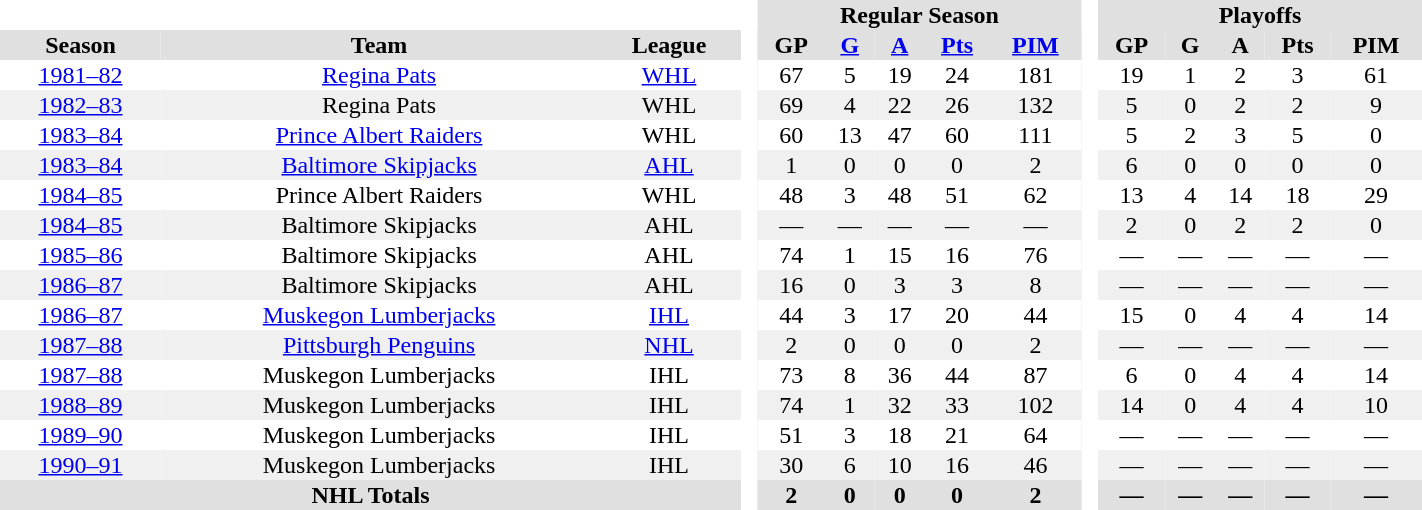<table border="0" cellpadding="1" cellspacing="0" style="text-align:center; width:75%">
<tr bgcolor="#e0e0e0">
<th colspan="3"  bgcolor="#ffffff"> </th>
<th rowspan="99" bgcolor="#ffffff"> </th>
<th colspan="5">Regular Season</th>
<th rowspan="99" bgcolor="#ffffff"> </th>
<th colspan="5">Playoffs</th>
</tr>
<tr bgcolor="#e0e0e0">
<th>Season</th>
<th>Team</th>
<th>League</th>
<th>GP</th>
<th><a href='#'>G</a></th>
<th><a href='#'>A</a></th>
<th><a href='#'>Pts</a></th>
<th><a href='#'>PIM</a></th>
<th>GP</th>
<th>G</th>
<th>A</th>
<th>Pts</th>
<th>PIM</th>
</tr>
<tr>
<td><a href='#'>1981–82</a></td>
<td><a href='#'>Regina Pats</a></td>
<td><a href='#'>WHL</a></td>
<td>67</td>
<td>5</td>
<td>19</td>
<td>24</td>
<td>181</td>
<td>19</td>
<td>1</td>
<td>2</td>
<td>3</td>
<td>61</td>
</tr>
<tr bgcolor="#f0f0f0">
<td><a href='#'>1982–83</a></td>
<td>Regina Pats</td>
<td>WHL</td>
<td>69</td>
<td>4</td>
<td>22</td>
<td>26</td>
<td>132</td>
<td>5</td>
<td>0</td>
<td>2</td>
<td>2</td>
<td>9</td>
</tr>
<tr>
<td><a href='#'>1983–84</a></td>
<td><a href='#'>Prince Albert Raiders</a></td>
<td>WHL</td>
<td>60</td>
<td>13</td>
<td>47</td>
<td>60</td>
<td>111</td>
<td>5</td>
<td>2</td>
<td>3</td>
<td>5</td>
<td>0</td>
</tr>
<tr bgcolor="#f0f0f0">
<td><a href='#'>1983–84</a></td>
<td><a href='#'>Baltimore Skipjacks</a></td>
<td><a href='#'>AHL</a></td>
<td>1</td>
<td>0</td>
<td>0</td>
<td>0</td>
<td>2</td>
<td>6</td>
<td>0</td>
<td>0</td>
<td>0</td>
<td>0</td>
</tr>
<tr>
<td><a href='#'>1984–85</a></td>
<td>Prince Albert Raiders</td>
<td>WHL</td>
<td>48</td>
<td>3</td>
<td>48</td>
<td>51</td>
<td>62</td>
<td>13</td>
<td>4</td>
<td>14</td>
<td>18</td>
<td>29</td>
</tr>
<tr bgcolor="#f0f0f0">
<td><a href='#'>1984–85</a></td>
<td>Baltimore Skipjacks</td>
<td>AHL</td>
<td>—</td>
<td>—</td>
<td>—</td>
<td>—</td>
<td>—</td>
<td>2</td>
<td>0</td>
<td>2</td>
<td>2</td>
<td>0</td>
</tr>
<tr>
<td><a href='#'>1985–86</a></td>
<td>Baltimore Skipjacks</td>
<td>AHL</td>
<td>74</td>
<td>1</td>
<td>15</td>
<td>16</td>
<td>76</td>
<td>—</td>
<td>—</td>
<td>—</td>
<td>—</td>
<td>—</td>
</tr>
<tr bgcolor="#f0f0f0">
<td><a href='#'>1986–87</a></td>
<td>Baltimore Skipjacks</td>
<td>AHL</td>
<td>16</td>
<td>0</td>
<td>3</td>
<td>3</td>
<td>8</td>
<td>—</td>
<td>—</td>
<td>—</td>
<td>—</td>
<td>—</td>
</tr>
<tr>
<td><a href='#'>1986–87</a></td>
<td><a href='#'>Muskegon Lumberjacks</a></td>
<td><a href='#'>IHL</a></td>
<td>44</td>
<td>3</td>
<td>17</td>
<td>20</td>
<td>44</td>
<td>15</td>
<td>0</td>
<td>4</td>
<td>4</td>
<td>14</td>
</tr>
<tr bgcolor="#f0f0f0">
<td><a href='#'>1987–88</a></td>
<td><a href='#'>Pittsburgh Penguins</a></td>
<td><a href='#'>NHL</a></td>
<td>2</td>
<td>0</td>
<td>0</td>
<td>0</td>
<td>2</td>
<td>—</td>
<td>—</td>
<td>—</td>
<td>—</td>
<td>—</td>
</tr>
<tr>
<td><a href='#'>1987–88</a></td>
<td>Muskegon Lumberjacks</td>
<td>IHL</td>
<td>73</td>
<td>8</td>
<td>36</td>
<td>44</td>
<td>87</td>
<td>6</td>
<td>0</td>
<td>4</td>
<td>4</td>
<td>14</td>
</tr>
<tr bgcolor="#f0f0f0">
<td><a href='#'>1988–89</a></td>
<td>Muskegon Lumberjacks</td>
<td>IHL</td>
<td>74</td>
<td>1</td>
<td>32</td>
<td>33</td>
<td>102</td>
<td>14</td>
<td>0</td>
<td>4</td>
<td>4</td>
<td>10</td>
</tr>
<tr>
<td><a href='#'>1989–90</a></td>
<td>Muskegon Lumberjacks</td>
<td>IHL</td>
<td>51</td>
<td>3</td>
<td>18</td>
<td>21</td>
<td>64</td>
<td>—</td>
<td>—</td>
<td>—</td>
<td>—</td>
<td>—</td>
</tr>
<tr bgcolor="#f0f0f0">
<td><a href='#'>1990–91</a></td>
<td>Muskegon Lumberjacks</td>
<td>IHL</td>
<td>30</td>
<td>6</td>
<td>10</td>
<td>16</td>
<td>46</td>
<td>—</td>
<td>—</td>
<td>—</td>
<td>—</td>
<td>—</td>
</tr>
<tr bgcolor="#e0e0e0">
<th colspan="3">NHL Totals</th>
<th>2</th>
<th>0</th>
<th>0</th>
<th>0</th>
<th>2</th>
<th>—</th>
<th>—</th>
<th>—</th>
<th>—</th>
<th>—</th>
</tr>
</table>
